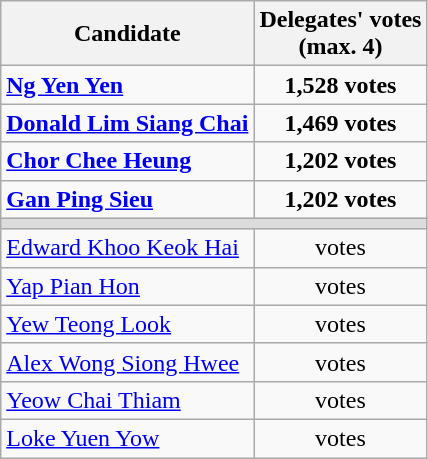<table class=wikitable style=text-align:center>
<tr>
<th>Candidate</th>
<th>Delegates' votes<br>(max. 4)</th>
</tr>
<tr>
<td align=left><strong><a href='#'>Ng Yen Yen</a></strong></td>
<td><strong>1,528 votes</strong></td>
</tr>
<tr>
<td align=left><strong><a href='#'>Donald Lim Siang Chai</a></strong></td>
<td><strong>1,469 votes</strong></td>
</tr>
<tr>
<td align=left><strong><a href='#'>Chor Chee Heung</a></strong></td>
<td><strong>1,202 votes</strong></td>
</tr>
<tr>
<td align=left><strong><a href='#'>Gan Ping Sieu</a></strong></td>
<td><strong>1,202 votes</strong></td>
</tr>
<tr>
<td colspan=3 bgcolor=dcdcdc></td>
</tr>
<tr>
<td align=left><a href='#'>Edward Khoo Keok Hai</a></td>
<td>votes</td>
</tr>
<tr>
<td align=left><a href='#'>Yap Pian Hon</a></td>
<td>votes</td>
</tr>
<tr>
<td align=left><a href='#'>Yew Teong Look</a></td>
<td>votes</td>
</tr>
<tr>
<td align=left><a href='#'>Alex Wong Siong Hwee</a></td>
<td>votes</td>
</tr>
<tr>
<td align=left><a href='#'>Yeow Chai Thiam</a></td>
<td>votes</td>
</tr>
<tr>
<td align=left><a href='#'>Loke Yuen Yow</a></td>
<td>votes</td>
</tr>
</table>
